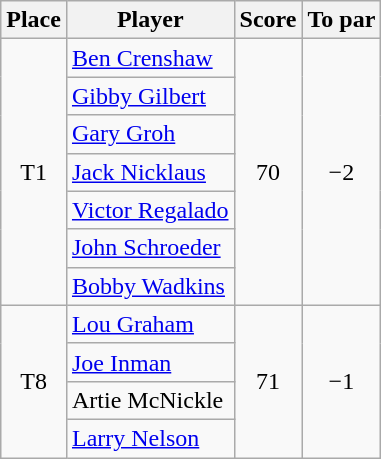<table class="wikitable">
<tr>
<th>Place</th>
<th>Player</th>
<th>Score</th>
<th>To par</th>
</tr>
<tr>
<td rowspan=7 align=center>T1</td>
<td> <a href='#'>Ben Crenshaw</a></td>
<td rowspan=7 align=center>70</td>
<td rowspan=7 align=center>−2</td>
</tr>
<tr>
<td> <a href='#'>Gibby Gilbert</a></td>
</tr>
<tr>
<td> <a href='#'>Gary Groh</a></td>
</tr>
<tr>
<td> <a href='#'>Jack Nicklaus</a></td>
</tr>
<tr>
<td> <a href='#'>Victor Regalado</a></td>
</tr>
<tr>
<td> <a href='#'>John Schroeder</a></td>
</tr>
<tr>
<td> <a href='#'>Bobby Wadkins</a></td>
</tr>
<tr>
<td rowspan=4 align=center>T8</td>
<td> <a href='#'>Lou Graham</a></td>
<td rowspan=8 align=center>71</td>
<td rowspan=4 align=center>−1</td>
</tr>
<tr>
<td> <a href='#'>Joe Inman</a></td>
</tr>
<tr>
<td> Artie McNickle</td>
</tr>
<tr>
<td> <a href='#'>Larry Nelson</a></td>
</tr>
</table>
